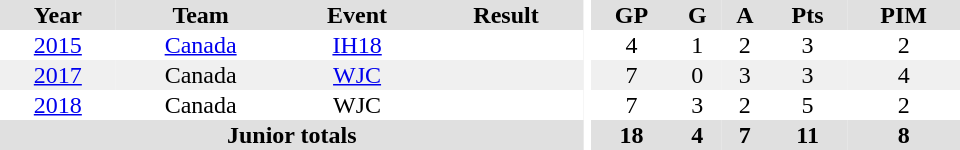<table border="0" cellpadding="1" cellspacing="0" ID="Table3" style="text-align:center; width:40em;">
<tr bgcolor="#e0e0e0">
<th>Year</th>
<th>Team</th>
<th>Event</th>
<th>Result</th>
<th rowspan="100" bgcolor="#ffffff"></th>
<th>GP</th>
<th>G</th>
<th>A</th>
<th>Pts</th>
<th>PIM</th>
</tr>
<tr>
<td><a href='#'>2015</a></td>
<td><a href='#'>Canada</a></td>
<td><a href='#'>IH18</a></td>
<td></td>
<td>4</td>
<td>1</td>
<td>2</td>
<td>3</td>
<td>2</td>
</tr>
<tr bgcolor="#f0f0f0">
<td><a href='#'>2017</a></td>
<td>Canada</td>
<td><a href='#'>WJC</a></td>
<td></td>
<td>7</td>
<td>0</td>
<td>3</td>
<td>3</td>
<td>4</td>
</tr>
<tr>
<td><a href='#'>2018</a></td>
<td>Canada</td>
<td>WJC</td>
<td></td>
<td>7</td>
<td>3</td>
<td>2</td>
<td>5</td>
<td>2</td>
</tr>
<tr bgcolor="#e0e0e0">
<th colspan="4">Junior totals</th>
<th>18</th>
<th>4</th>
<th>7</th>
<th>11</th>
<th>8</th>
</tr>
</table>
